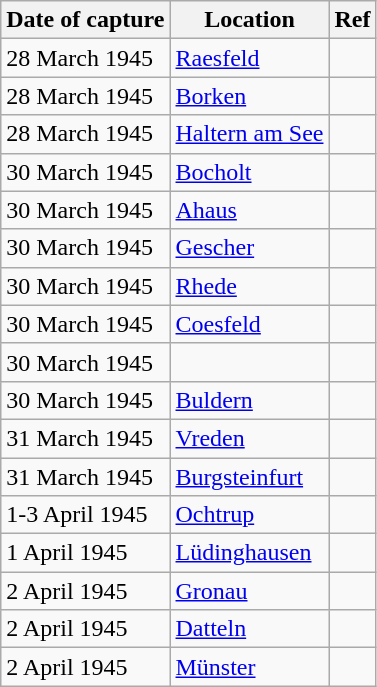<table class="wikitable">
<tr>
<th>Date of capture</th>
<th>Location</th>
<th>Ref</th>
</tr>
<tr>
<td>28 March 1945</td>
<td><a href='#'>Raesfeld</a></td>
<td></td>
</tr>
<tr>
<td>28 March 1945</td>
<td><a href='#'>Borken</a></td>
<td></td>
</tr>
<tr>
<td>28 March 1945</td>
<td><a href='#'>Haltern am See</a></td>
<td></td>
</tr>
<tr>
<td>30 March 1945</td>
<td><a href='#'>Bocholt</a></td>
<td></td>
</tr>
<tr>
<td>30 March 1945</td>
<td><a href='#'>Ahaus</a></td>
<td></td>
</tr>
<tr>
<td>30 March 1945</td>
<td><a href='#'>Gescher</a></td>
<td></td>
</tr>
<tr>
<td>30 March 1945</td>
<td><a href='#'>Rhede</a></td>
<td></td>
</tr>
<tr>
<td>30 March 1945</td>
<td><a href='#'>Coesfeld</a></td>
<td></td>
</tr>
<tr>
<td>30 March 1945</td>
<td></td>
<td></td>
</tr>
<tr>
<td>30 March 1945</td>
<td><a href='#'>Buldern</a></td>
<td></td>
</tr>
<tr>
<td>31 March 1945</td>
<td><a href='#'>Vreden</a></td>
<td></td>
</tr>
<tr>
<td>31 March 1945</td>
<td><a href='#'>Burgsteinfurt</a></td>
<td></td>
</tr>
<tr>
<td>1-3 April 1945</td>
<td><a href='#'>Ochtrup</a></td>
<td></td>
</tr>
<tr>
<td>1 April 1945</td>
<td><a href='#'>Lüdinghausen</a></td>
<td></td>
</tr>
<tr>
<td>2 April 1945</td>
<td><a href='#'>Gronau</a></td>
<td></td>
</tr>
<tr>
<td>2 April 1945</td>
<td><a href='#'>Datteln</a></td>
<td></td>
</tr>
<tr>
<td>2 April 1945</td>
<td><a href='#'>Münster</a></td>
<td></td>
</tr>
</table>
